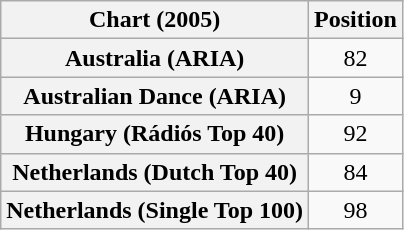<table class="wikitable sortable plainrowheaders" style="text-align:center">
<tr>
<th>Chart (2005)</th>
<th>Position</th>
</tr>
<tr>
<th scope="row">Australia (ARIA)</th>
<td>82</td>
</tr>
<tr>
<th scope="row">Australian Dance (ARIA)</th>
<td>9</td>
</tr>
<tr>
<th scope="row">Hungary (Rádiós Top 40)</th>
<td>92</td>
</tr>
<tr>
<th scope="row">Netherlands (Dutch Top 40)</th>
<td>84</td>
</tr>
<tr>
<th scope="row">Netherlands (Single Top 100)</th>
<td>98</td>
</tr>
</table>
